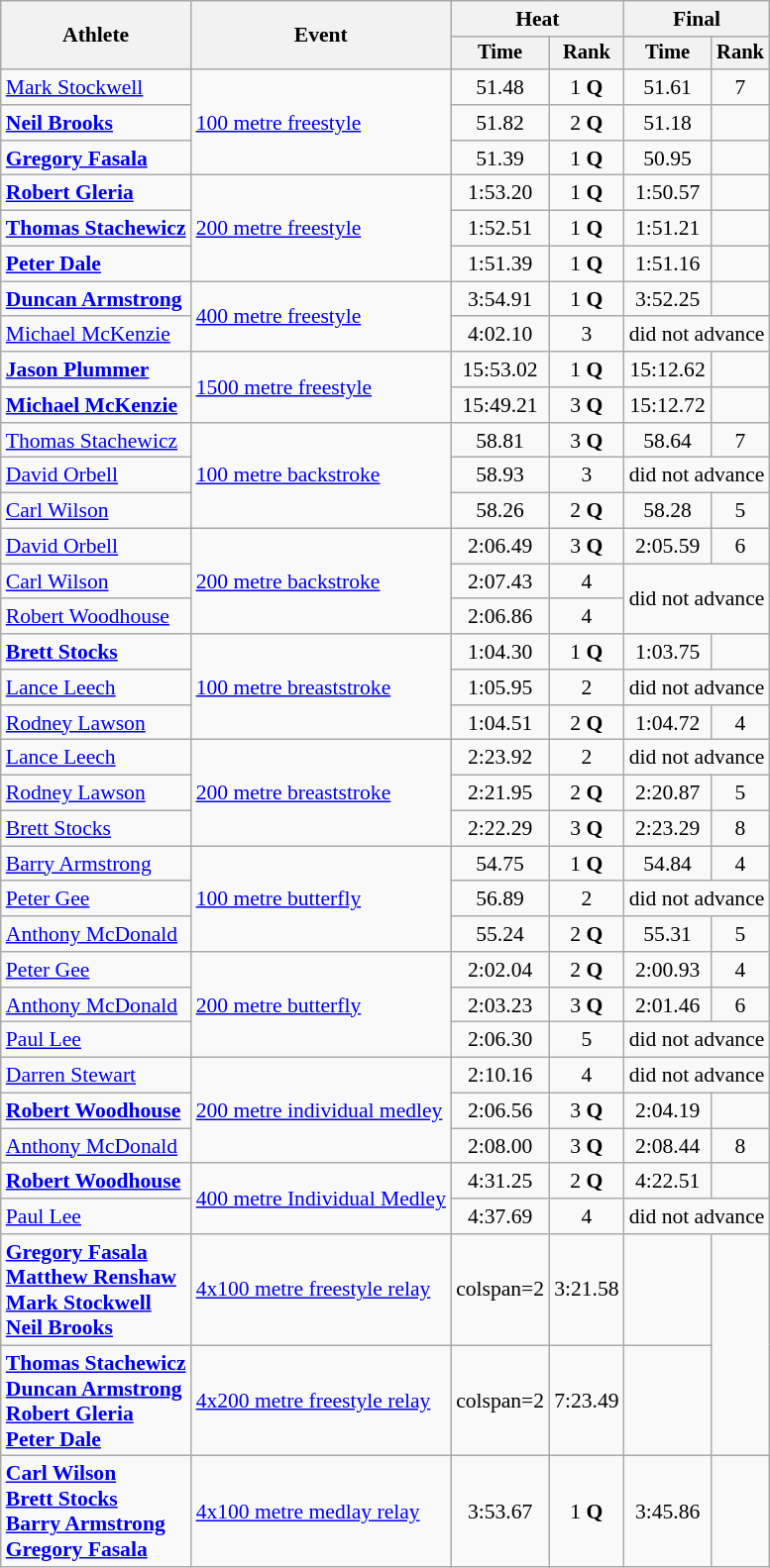<table class=wikitable style=font-size:90%>
<tr>
<th rowspan=2>Athlete</th>
<th rowspan=2>Event</th>
<th colspan=2>Heat</th>
<th colspan=2>Final</th>
</tr>
<tr style=font-size:95%>
<th>Time</th>
<th>Rank</th>
<th>Time</th>
<th>Rank</th>
</tr>
<tr align=center>
<td align=left><a href='#'>Mark Stockwell</a></td>
<td rowspan=3 align=left><a href='#'>100 metre freestyle</a></td>
<td>51.48</td>
<td>1 <strong>Q</strong></td>
<td>51.61</td>
<td>7</td>
</tr>
<tr align=center>
<td align=left><strong><a href='#'>Neil Brooks</a></strong></td>
<td>51.82</td>
<td>2 <strong>Q</strong></td>
<td>51.18</td>
<td></td>
</tr>
<tr align=center>
<td align=left><strong><a href='#'>Gregory Fasala</a></strong></td>
<td>51.39</td>
<td>1 <strong>Q</strong></td>
<td>50.95</td>
<td></td>
</tr>
<tr align=center>
<td align=left><strong><a href='#'>Robert Gleria</a></strong></td>
<td rowspan=3 align=left><a href='#'>200 metre freestyle</a></td>
<td>1:53.20</td>
<td>1 <strong>Q</strong></td>
<td>1:50.57</td>
<td></td>
</tr>
<tr align=center>
<td align=left><strong><a href='#'>Thomas Stachewicz</a></strong></td>
<td>1:52.51</td>
<td>1 <strong>Q</strong></td>
<td>1:51.21</td>
<td></td>
</tr>
<tr align=center>
<td align=left><strong><a href='#'>Peter Dale</a></strong></td>
<td>1:51.39</td>
<td>1 <strong>Q</strong></td>
<td>1:51.16</td>
<td></td>
</tr>
<tr align=center>
<td align=left><strong><a href='#'>Duncan Armstrong</a></strong></td>
<td align=left rowspan=2><a href='#'>400 metre freestyle</a></td>
<td>3:54.91</td>
<td>1 <strong>Q</strong></td>
<td>3:52.25</td>
<td></td>
</tr>
<tr align=center>
<td align=left><a href='#'>Michael McKenzie</a></td>
<td>4:02.10</td>
<td>3</td>
<td colspan=2>did not advance</td>
</tr>
<tr align=center>
<td align=left><strong><a href='#'>Jason Plummer</a></strong></td>
<td rowspan=2 align=left><a href='#'>1500 metre freestyle</a></td>
<td>15:53.02</td>
<td>1 <strong>Q</strong></td>
<td>15:12.62</td>
<td></td>
</tr>
<tr align=center>
<td align=left><strong><a href='#'>Michael McKenzie</a></strong></td>
<td>15:49.21</td>
<td>3 <strong>Q</strong></td>
<td>15:12.72</td>
<td></td>
</tr>
<tr align=center>
<td align=left><a href='#'>Thomas Stachewicz</a></td>
<td rowspan=3 align=left><a href='#'>100 metre backstroke</a></td>
<td>58.81</td>
<td>3 <strong>Q</strong></td>
<td>58.64</td>
<td>7</td>
</tr>
<tr align=center>
<td align=left><a href='#'>David Orbell</a></td>
<td>58.93</td>
<td>3</td>
<td colspan=2>did not advance</td>
</tr>
<tr align=center>
<td align=left><a href='#'>Carl Wilson</a></td>
<td>58.26</td>
<td>2 <strong>Q</strong></td>
<td>58.28</td>
<td>5</td>
</tr>
<tr align=center>
<td align=left><a href='#'>David Orbell</a></td>
<td rowspan=3 align=left><a href='#'>200 metre backstroke</a></td>
<td>2:06.49</td>
<td>3 <strong>Q</strong></td>
<td>2:05.59</td>
<td>6</td>
</tr>
<tr align=center>
<td align=left><a href='#'>Carl Wilson</a></td>
<td>2:07.43</td>
<td>4</td>
<td colspan=2 rowspan=2>did not advance</td>
</tr>
<tr align=center>
<td align=left><a href='#'>Robert Woodhouse</a></td>
<td>2:06.86</td>
<td>4</td>
</tr>
<tr align=center>
<td align=left><strong><a href='#'>Brett Stocks</a></strong></td>
<td align=left rowspan=3><a href='#'>100 metre breaststroke</a></td>
<td>1:04.30</td>
<td>1 <strong>Q</strong></td>
<td>1:03.75</td>
<td></td>
</tr>
<tr align=center>
<td align=left><a href='#'>Lance Leech</a></td>
<td>1:05.95</td>
<td>2</td>
<td colspan=2>did not advance</td>
</tr>
<tr align=center>
<td align=left><a href='#'>Rodney Lawson</a></td>
<td>1:04.51</td>
<td>2 <strong>Q</strong></td>
<td>1:04.72</td>
<td>4</td>
</tr>
<tr align=center>
<td align=left><a href='#'>Lance Leech</a></td>
<td rowspan=3 align=left><a href='#'>200 metre breaststroke</a></td>
<td>2:23.92</td>
<td>2</td>
<td colspan=2>did not advance</td>
</tr>
<tr align=center>
<td align=left><a href='#'>Rodney Lawson</a></td>
<td>2:21.95</td>
<td>2 <strong>Q</strong></td>
<td>2:20.87</td>
<td>5</td>
</tr>
<tr align=center>
<td align=left><a href='#'>Brett Stocks</a></td>
<td>2:22.29</td>
<td>3 <strong>Q</strong></td>
<td>2:23.29</td>
<td>8</td>
</tr>
<tr align=center>
<td align=left><a href='#'>Barry Armstrong</a></td>
<td align=left rowspan=3><a href='#'>100 metre butterfly</a></td>
<td>54.75</td>
<td>1 <strong>Q</strong></td>
<td>54.84</td>
<td>4</td>
</tr>
<tr align=center>
<td align=left><a href='#'>Peter Gee</a></td>
<td>56.89</td>
<td>2</td>
<td colspan=2>did not advance</td>
</tr>
<tr align=center>
<td align=left><a href='#'>Anthony McDonald</a></td>
<td>55.24</td>
<td>2 <strong>Q</strong></td>
<td>55.31</td>
<td>5</td>
</tr>
<tr align=center>
<td align=left><a href='#'>Peter Gee</a></td>
<td rowspan=3 align=left><a href='#'>200 metre butterfly</a></td>
<td>2:02.04</td>
<td>2 <strong>Q</strong></td>
<td>2:00.93</td>
<td>4</td>
</tr>
<tr align=center>
<td align=left><a href='#'>Anthony McDonald</a></td>
<td>2:03.23</td>
<td>3 <strong>Q</strong></td>
<td>2:01.46</td>
<td>6</td>
</tr>
<tr align=center>
<td align=left><a href='#'>Paul Lee</a></td>
<td>2:06.30</td>
<td>5</td>
<td colspan=2>did not advance</td>
</tr>
<tr align=center>
<td align=left><a href='#'>Darren Stewart</a></td>
<td rowspan=3 align=left><a href='#'>200 metre individual medley</a></td>
<td>2:10.16</td>
<td>4</td>
<td colspan=2>did not advance</td>
</tr>
<tr align=center>
<td align=left><strong><a href='#'>Robert Woodhouse</a></strong></td>
<td>2:06.56</td>
<td>3 <strong>Q</strong></td>
<td>2:04.19</td>
<td></td>
</tr>
<tr align=center>
<td align=left><a href='#'>Anthony McDonald</a></td>
<td>2:08.00</td>
<td>3 <strong>Q</strong></td>
<td>2:08.44</td>
<td>8</td>
</tr>
<tr align=center>
<td align=left><strong><a href='#'>Robert Woodhouse</a></strong></td>
<td align=left rowspan=2><a href='#'>400 metre Individual Medley</a></td>
<td>4:31.25</td>
<td>2 <strong>Q</strong></td>
<td>4:22.51</td>
<td></td>
</tr>
<tr align=center>
<td align=left><a href='#'>Paul Lee</a></td>
<td>4:37.69</td>
<td>4</td>
<td colspan=2>did not advance</td>
</tr>
<tr align=center>
<td align=left><strong><a href='#'>Gregory Fasala</a></strong><br><strong><a href='#'>Matthew Renshaw</a></strong><br><strong><a href='#'>Mark Stockwell</a></strong><br><strong><a href='#'>Neil Brooks</a></strong></td>
<td align=left><a href='#'>4x100 metre freestyle relay</a></td>
<td>colspan=2 </td>
<td>3:21.58</td>
<td></td>
</tr>
<tr align=center>
<td align=left><strong><a href='#'>Thomas Stachewicz</a></strong><br><strong><a href='#'>Duncan Armstrong</a></strong><br><strong><a href='#'>Robert Gleria</a></strong><br><strong><a href='#'>Peter Dale</a></strong></td>
<td align=left><a href='#'>4x200 metre freestyle relay</a></td>
<td>colspan=2 </td>
<td>7:23.49</td>
<td></td>
</tr>
<tr align=center>
<td align=left><strong><a href='#'>Carl Wilson</a></strong><br><strong><a href='#'>Brett Stocks</a></strong><br><strong><a href='#'>Barry Armstrong</a></strong><br><strong><a href='#'>Gregory Fasala</a></strong></td>
<td align=left><a href='#'>4x100 metre medlay relay</a></td>
<td>3:53.67</td>
<td>1 <strong>Q</strong></td>
<td>3:45.86</td>
<td></td>
</tr>
</table>
